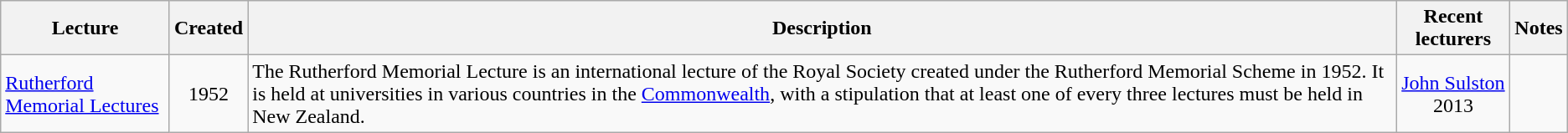<table class="wikitable sortable">
<tr>
<th>Lecture</th>
<th>Created</th>
<th class="unsortable">Description</th>
<th class="unsortable">Recent lecturers</th>
<th class="unsortable">Notes</th>
</tr>
<tr>
<td><a href='#'>Rutherford Memorial Lectures</a></td>
<td align=center>1952</td>
<td>The Rutherford Memorial Lecture is an international lecture of the Royal Society created under the Rutherford Memorial Scheme in 1952. It is held at universities in various countries in the <a href='#'>Commonwealth</a>, with a stipulation that at least one of every three lectures must be held in New Zealand.</td>
<td align=center><a href='#'>John Sulston</a> <br> 2013</td>
<td></td>
</tr>
</table>
